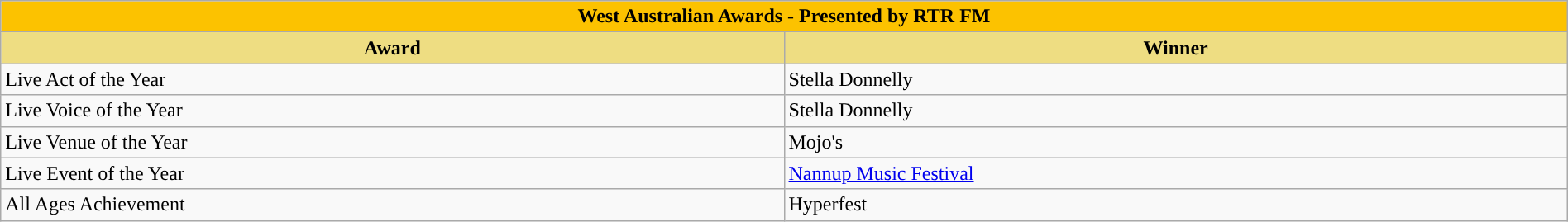<table class="wikitable" width=100%>
<tr>
<th colspan="2" ! style="width:15%;background:#FCC200">West Australian Awards - Presented by RTR FM</th>
</tr>
<tr>
<th style="width:10%;background:#EEDD82;">Award</th>
<th style="width:10%;background:#EEDD82;">Winner</th>
</tr>
<tr>
<td>Live Act of the Year</td>
<td>Stella Donnelly</td>
</tr>
<tr>
<td>Live Voice of the Year</td>
<td>Stella Donnelly</td>
</tr>
<tr>
<td>Live Venue of the Year</td>
<td>Mojo's</td>
</tr>
<tr>
<td>Live Event of the Year</td>
<td><a href='#'>Nannup Music Festival</a></td>
</tr>
<tr>
<td>All Ages Achievement</td>
<td>Hyperfest</td>
</tr>
</table>
